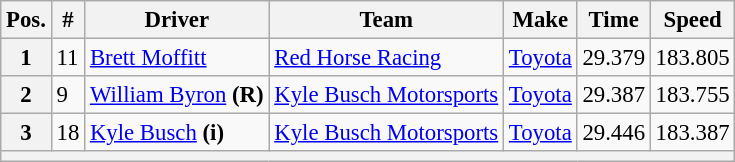<table class="wikitable" style="font-size:95%">
<tr>
<th>Pos.</th>
<th>#</th>
<th>Driver</th>
<th>Team</th>
<th>Make</th>
<th>Time</th>
<th>Speed</th>
</tr>
<tr>
<th>1</th>
<td>11</td>
<td><a href='#'>Brett Moffitt</a></td>
<td><a href='#'>Red Horse Racing</a></td>
<td><a href='#'>Toyota</a></td>
<td>29.379</td>
<td>183.805</td>
</tr>
<tr>
<th>2</th>
<td>9</td>
<td><a href='#'>William Byron</a> <strong>(R)</strong></td>
<td><a href='#'>Kyle Busch Motorsports</a></td>
<td><a href='#'>Toyota</a></td>
<td>29.387</td>
<td>183.755</td>
</tr>
<tr>
<th>3</th>
<td>18</td>
<td><a href='#'>Kyle Busch</a> <strong>(i)</strong></td>
<td><a href='#'>Kyle Busch Motorsports</a></td>
<td><a href='#'>Toyota</a></td>
<td>29.446</td>
<td>183.387</td>
</tr>
<tr>
<th colspan="7"></th>
</tr>
</table>
